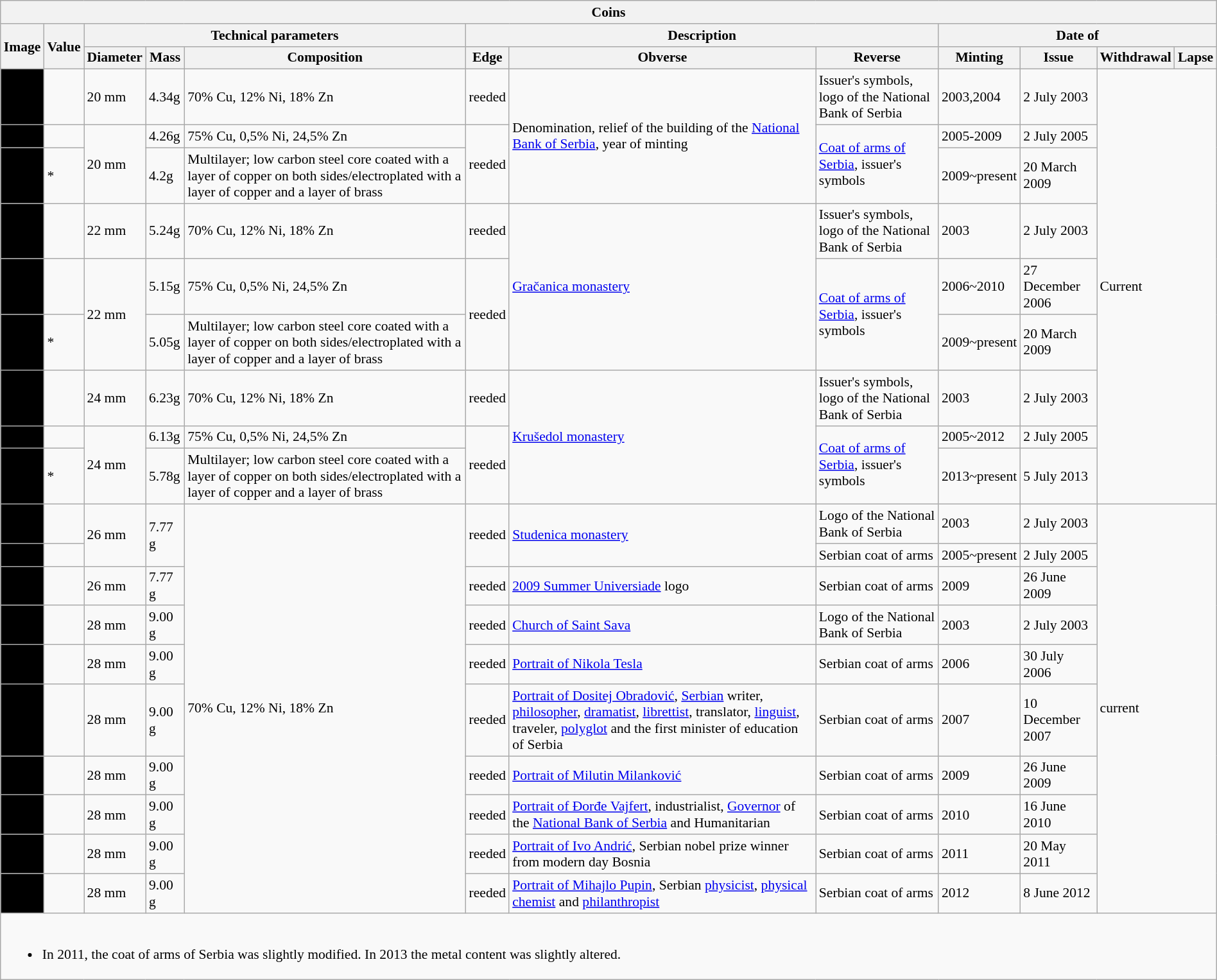<table class="wikitable collapsible" style="font-size: 90%; width: 100%">
<tr>
<th colspan="13">Coins</th>
</tr>
<tr>
<th rowspan="2">Image</th>
<th rowspan="2">Value</th>
<th colspan="3">Technical parameters</th>
<th colspan="3">Description</th>
<th colspan="4">Date of</th>
</tr>
<tr>
<th>Diameter</th>
<th>Mass</th>
<th>Composition</th>
<th>Edge</th>
<th>Obverse</th>
<th>Reverse</th>
<th>Minting</th>
<th>Issue</th>
<th>Withdrawal</th>
<th>Lapse</th>
</tr>
<tr>
<td align="center" bgcolor="#000000"></td>
<td></td>
<td>20 mm</td>
<td>4.34g</td>
<td>70% Cu, 12% Ni, 18% Zn</td>
<td>reeded</td>
<td rowspan="3">Denomination, relief of the building of the <a href='#'>National Bank of Serbia</a>, year of minting</td>
<td>Issuer's symbols, logo of the National Bank of Serbia</td>
<td>2003,2004</td>
<td>2 July 2003</td>
<td rowspan="9" colspan="2">Current</td>
</tr>
<tr>
<td align="center" bgcolor="#000000"></td>
<td></td>
<td rowspan="2">20 mm</td>
<td>4.26g</td>
<td>75% Cu, 0,5% Ni, 24,5% Zn</td>
<td rowspan="2">reeded</td>
<td rowspan="2"><a href='#'>Coat of arms of Serbia</a>, issuer's symbols</td>
<td>2005-2009</td>
<td>2 July 2005</td>
</tr>
<tr>
<td align="center" bgcolor="#000000"></td>
<td>*</td>
<td>4.2g</td>
<td>Multilayer; low carbon steel core coated with a layer of copper on both sides/electroplated with a layer of copper and a layer of brass</td>
<td>2009~present</td>
<td>20 March 2009</td>
</tr>
<tr>
<td align="center" bgcolor="#000000"></td>
<td></td>
<td>22 mm</td>
<td>5.24g</td>
<td>70% Cu, 12% Ni, 18% Zn</td>
<td>reeded</td>
<td rowspan="3"><a href='#'>Gračanica monastery</a></td>
<td>Issuer's symbols, logo of the National Bank of Serbia</td>
<td>2003</td>
<td>2 July 2003</td>
</tr>
<tr>
<td align="center" bgcolor="#000000"></td>
<td></td>
<td rowspan="2">22 mm</td>
<td>5.15g</td>
<td>75% Cu, 0,5% Ni, 24,5% Zn</td>
<td rowspan="2">reeded</td>
<td rowspan="2"><a href='#'>Coat of arms of Serbia</a>, issuer's symbols</td>
<td>2006~2010</td>
<td>27 December 2006</td>
</tr>
<tr>
<td align="center" bgcolor="#000000"></td>
<td>*</td>
<td>5.05g</td>
<td>Multilayer; low carbon steel core coated with a layer of copper on both sides/electroplated with a layer of copper and a layer of brass</td>
<td>2009~present</td>
<td>20 March 2009</td>
</tr>
<tr>
<td align="center" bgcolor="#000000"> | </td>
<td></td>
<td>24 mm</td>
<td>6.23g</td>
<td>70% Cu, 12% Ni, 18% Zn</td>
<td>reeded</td>
<td rowspan="3"><a href='#'>Krušedol monastery</a></td>
<td>Issuer's symbols, logo of the National Bank of Serbia</td>
<td>2003</td>
<td>2 July 2003</td>
</tr>
<tr>
<td align="center" bgcolor="#000000"></td>
<td></td>
<td rowspan="2">24 mm</td>
<td>6.13g</td>
<td>75% Cu, 0,5% Ni, 24,5% Zn</td>
<td rowspan="2">reeded</td>
<td rowspan="2"><a href='#'>Coat of arms of Serbia</a>, issuer's symbols</td>
<td>2005~2012</td>
<td>2 July 2005</td>
</tr>
<tr>
<td align="center" bgcolor="#000000">|</td>
<td>*</td>
<td>5.78g</td>
<td>Multilayer; low carbon steel core coated with a layer of copper on both sides/electroplated with a layer of copper and a layer of brass</td>
<td>2013~present</td>
<td>5 July 2013</td>
</tr>
<tr>
<td align="center" bgcolor="#000000"></td>
<td></td>
<td rowspan="2">26 mm</td>
<td rowspan="2">7.77 g</td>
<td rowspan="10">70% Cu, 12% Ni, 18% Zn</td>
<td rowspan="2">reeded</td>
<td rowspan="2"><a href='#'>Studenica monastery</a></td>
<td>Logo of the National Bank of Serbia</td>
<td>2003</td>
<td>2 July 2003</td>
<td rowspan="10" colspan="2">current</td>
</tr>
<tr>
<td align="center" bgcolor="#000000"></td>
<td></td>
<td>Serbian coat of arms</td>
<td>2005~present</td>
<td>2 July 2005</td>
</tr>
<tr>
<td align="center" bgcolor="#000000">|</td>
<td></td>
<td>26 mm</td>
<td>7.77 g</td>
<td>reeded</td>
<td><a href='#'>2009 Summer Universiade</a> logo</td>
<td>Serbian coat of arms</td>
<td>2009</td>
<td>26 June 2009</td>
</tr>
<tr>
<td align="center" bgcolor="#000000">| </td>
<td></td>
<td>28 mm</td>
<td>9.00 g</td>
<td>reeded</td>
<td><a href='#'>Church of Saint Sava</a></td>
<td>Logo of the National Bank of Serbia</td>
<td>2003</td>
<td>2 July 2003</td>
</tr>
<tr>
<td align="center" bgcolor="#000000">| </td>
<td></td>
<td>28 mm</td>
<td>9.00 g</td>
<td>reeded</td>
<td><a href='#'>Portrait of Nikola Tesla</a></td>
<td>Serbian coat of arms</td>
<td>2006</td>
<td>30 July 2006</td>
</tr>
<tr>
<td align="center" bgcolor="#000000">| </td>
<td></td>
<td>28 mm</td>
<td>9.00 g</td>
<td>reeded</td>
<td><a href='#'>Portrait of Dositej Obradović</a>, <a href='#'>Serbian</a> writer, <a href='#'>philosopher</a>, <a href='#'>dramatist</a>, <a href='#'>librettist</a>, translator, <a href='#'>linguist</a>, traveler, <a href='#'>polyglot</a> and the first minister of education of Serbia</td>
<td>Serbian coat of arms</td>
<td>2007</td>
<td>10 December 2007</td>
</tr>
<tr>
<td align="center" bgcolor="#000000">|</td>
<td></td>
<td>28 mm</td>
<td>9.00 g</td>
<td>reeded</td>
<td><a href='#'>Portrait of Milutin Milanković</a></td>
<td>Serbian coat of arms</td>
<td>2009</td>
<td>26 June 2009</td>
</tr>
<tr>
<td align="center" bgcolor="#000000">|</td>
<td></td>
<td>28 mm</td>
<td>9.00 g</td>
<td>reeded</td>
<td><a href='#'>Portrait of Đorđe Vajfert</a>, industrialist, <a href='#'>Governor</a> of the <a href='#'>National Bank of Serbia</a> and Humanitarian</td>
<td>Serbian coat of arms</td>
<td>2010</td>
<td>16 June 2010</td>
</tr>
<tr>
<td align="center" bgcolor="#000000">|</td>
<td></td>
<td>28 mm</td>
<td>9.00 g</td>
<td>reeded</td>
<td><a href='#'>Portrait of Ivo Andrić</a>, Serbian nobel prize winner from modern day Bosnia</td>
<td>Serbian coat of arms</td>
<td>2011</td>
<td>20 May 2011</td>
</tr>
<tr>
<td align="center" bgcolor="#000000">|</td>
<td></td>
<td>28 mm</td>
<td>9.00 g</td>
<td>reeded</td>
<td><a href='#'>Portrait of Mihajlo Pupin</a>, Serbian <a href='#'>physicist</a>, <a href='#'>physical chemist</a> and <a href='#'>philanthropist</a></td>
<td>Serbian coat of arms</td>
<td>2012</td>
<td>8 June 2012</td>
</tr>
<tr>
<td colspan="16"><br><ul><li>In 2011, the coat of arms of Serbia was slightly modified. In 2013 the metal content was slightly altered.</li></ul></td>
</tr>
</table>
